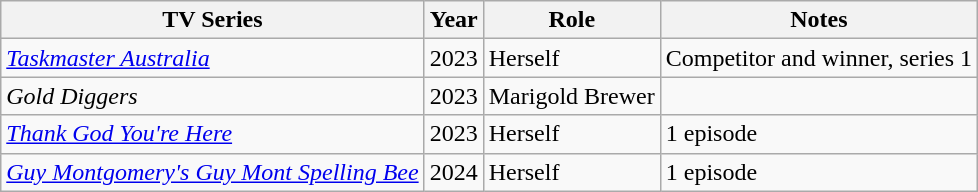<table class="wikitable">
<tr>
<th>TV Series</th>
<th>Year</th>
<th>Role</th>
<th>Notes</th>
</tr>
<tr>
<td><em><a href='#'>Taskmaster Australia</a></em></td>
<td>2023</td>
<td>Herself</td>
<td>Competitor and winner, series 1</td>
</tr>
<tr>
<td><em>Gold Diggers</em></td>
<td>2023</td>
<td>Marigold Brewer</td>
<td></td>
</tr>
<tr>
<td><em><a href='#'>Thank God You're Here</a></em></td>
<td>2023</td>
<td>Herself</td>
<td>1 episode</td>
</tr>
<tr>
<td><em><a href='#'>Guy Montgomery's Guy Mont Spelling Bee</a></em></td>
<td>2024</td>
<td>Herself</td>
<td>1 episode</td>
</tr>
</table>
